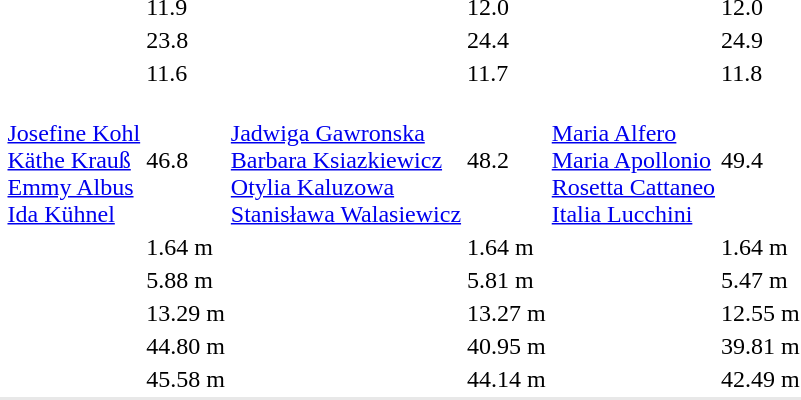<table>
<tr>
<td></td>
<td></td>
<td>11.9</td>
<td></td>
<td>12.0</td>
<td></td>
<td>12.0</td>
</tr>
<tr>
<td></td>
<td></td>
<td>23.8</td>
<td></td>
<td>24.4</td>
<td></td>
<td>24.9</td>
</tr>
<tr>
<td></td>
<td></td>
<td>11.6 </td>
<td></td>
<td>11.7</td>
<td></td>
<td>11.8</td>
</tr>
<tr>
<td></td>
<td><br><a href='#'>Josefine Kohl</a><br><a href='#'>Käthe Krauß</a><br><a href='#'>Emmy Albus</a><br><a href='#'>Ida Kühnel</a></td>
<td>46.8</td>
<td><br><a href='#'>Jadwiga Gawronska</a><br><a href='#'>Barbara Ksiazkiewicz</a><br><a href='#'>Otylia Kaluzowa</a><br><a href='#'>Stanisława Walasiewicz</a></td>
<td>48.2</td>
<td><br><a href='#'>Maria Alfero</a><br><a href='#'>Maria Apollonio</a><br><a href='#'>Rosetta Cattaneo</a><br><a href='#'>Italia Lucchini</a></td>
<td>49.4</td>
</tr>
<tr>
<td></td>
<td></td>
<td>1.64 m</td>
<td></td>
<td>1.64 m</td>
<td></td>
<td>1.64 m</td>
</tr>
<tr>
<td></td>
<td></td>
<td>5.88 m</td>
<td></td>
<td>5.81 m</td>
<td></td>
<td>5.47 m</td>
</tr>
<tr>
<td></td>
<td></td>
<td>13.29 m</td>
<td></td>
<td>13.27 m</td>
<td></td>
<td>12.55 m</td>
</tr>
<tr>
<td></td>
<td></td>
<td>44.80 m</td>
<td></td>
<td>40.95 m</td>
<td></td>
<td>39.81 m</td>
</tr>
<tr>
<td></td>
<td></td>
<td>45.58 m</td>
<td></td>
<td>44.14 m</td>
<td></td>
<td>42.49 m</td>
</tr>
<tr bgcolor= e8e8e8>
<td colspan=7></td>
</tr>
</table>
